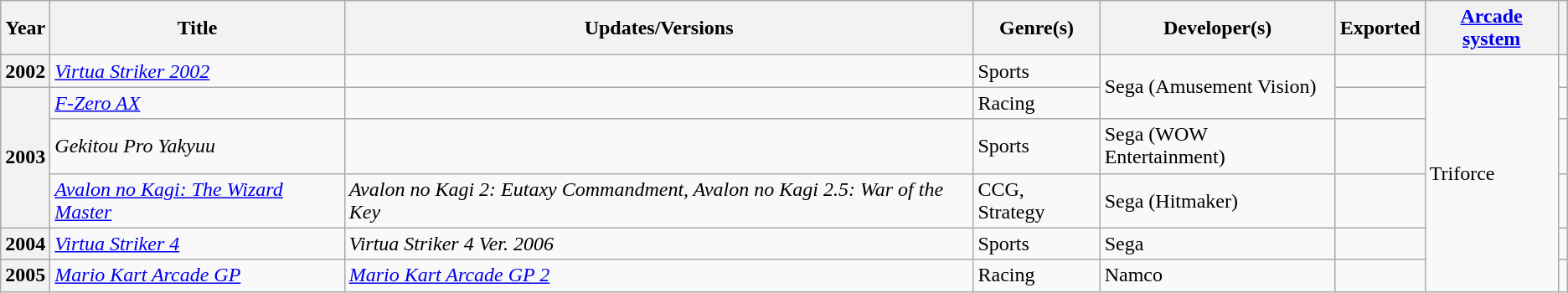<table class="wikitable sortable">
<tr>
<th>Year</th>
<th>Title</th>
<th>Updates/Versions</th>
<th>Genre(s)</th>
<th>Developer(s)</th>
<th>Exported</th>
<th><a href='#'>Arcade system</a></th>
<th></th>
</tr>
<tr>
<th>2002</th>
<td><em><a href='#'>Virtua Striker 2002</a></em></td>
<td></td>
<td>Sports</td>
<td rowspan="2">Sega (Amusement Vision)</td>
<td></td>
<td rowspan="6">Triforce</td>
<td></td>
</tr>
<tr>
<th rowspan="3">2003</th>
<td><em><a href='#'>F-Zero AX</a></em></td>
<td></td>
<td>Racing</td>
<td></td>
<td></td>
</tr>
<tr>
<td><em>Gekitou Pro Yakyuu</em></td>
<td></td>
<td>Sports</td>
<td>Sega (WOW Entertainment)</td>
<td></td>
<td></td>
</tr>
<tr>
<td><em><a href='#'>Avalon no Kagi: The Wizard Master</a></em></td>
<td><em>Avalon no Kagi 2: Eutaxy Commandment, Avalon no Kagi 2.5: War of the Key</em></td>
<td>CCG, Strategy</td>
<td>Sega (Hitmaker)</td>
<td></td>
<td></td>
</tr>
<tr>
<th>2004</th>
<td><em><a href='#'>Virtua Striker 4</a></em></td>
<td><em>Virtua Striker 4 Ver. 2006</em></td>
<td>Sports</td>
<td>Sega</td>
<td></td>
<td></td>
</tr>
<tr>
<th>2005</th>
<td><em><a href='#'>Mario Kart Arcade GP</a></em></td>
<td><em><a href='#'>Mario Kart Arcade GP 2</a></em></td>
<td>Racing</td>
<td>Namco</td>
<td></td>
<td></td>
</tr>
</table>
